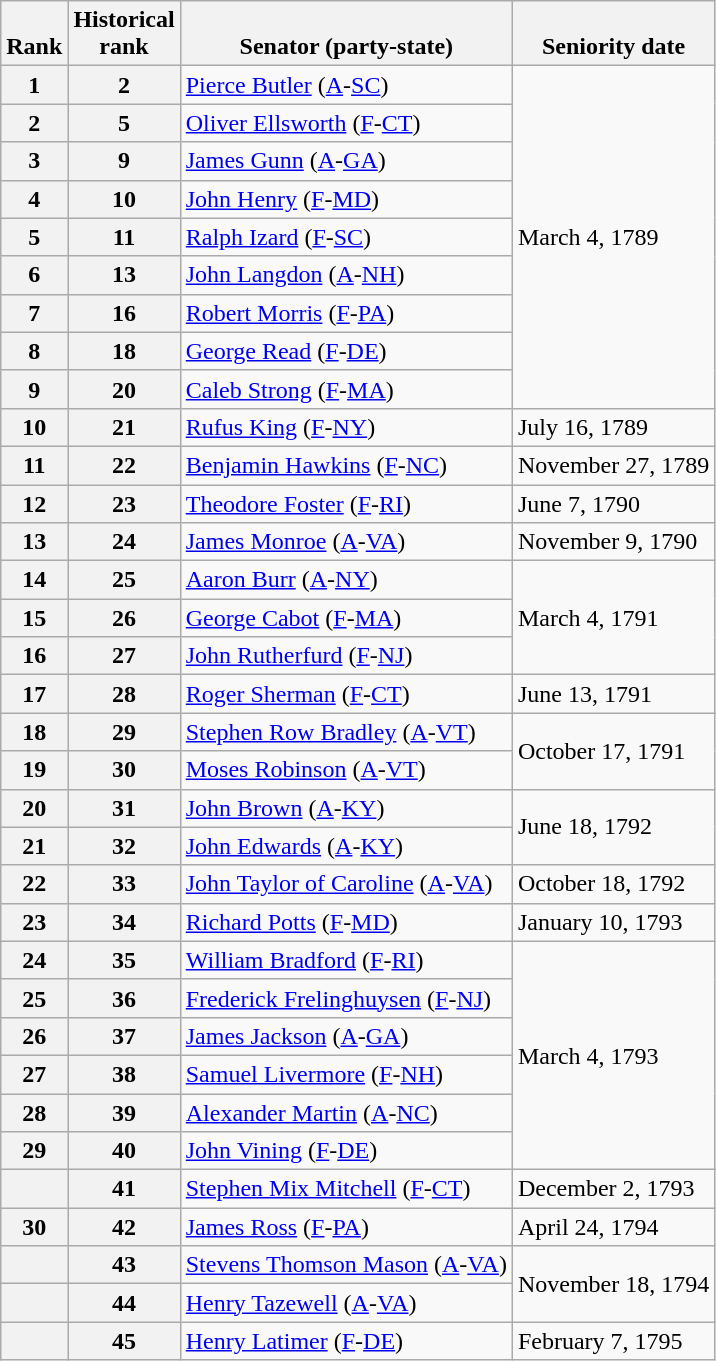<table class=wikitable>
<tr valign=bottom>
<th>Rank</th>
<th>Historical<br>rank</th>
<th>Senator (party-state)</th>
<th>Seniority date</th>
</tr>
<tr>
<th>1</th>
<th>2</th>
<td><a href='#'>Pierce Butler</a> (<a href='#'>A</a>-<a href='#'>SC</a>)</td>
<td rowspan=9>March 4, 1789</td>
</tr>
<tr>
<th>2</th>
<th>5</th>
<td><a href='#'>Oliver Ellsworth</a> (<a href='#'>F</a>-<a href='#'>CT</a>)</td>
</tr>
<tr>
<th>3</th>
<th>9</th>
<td><a href='#'>James Gunn</a> (<a href='#'>A</a>-<a href='#'>GA</a>)</td>
</tr>
<tr>
<th>4</th>
<th>10</th>
<td><a href='#'>John Henry</a> (<a href='#'>F</a>-<a href='#'>MD</a>)</td>
</tr>
<tr>
<th>5</th>
<th>11</th>
<td><a href='#'>Ralph Izard</a> (<a href='#'>F</a>-<a href='#'>SC</a>)</td>
</tr>
<tr>
<th>6</th>
<th>13</th>
<td><a href='#'>John Langdon</a> (<a href='#'>A</a>-<a href='#'>NH</a>)</td>
</tr>
<tr>
<th>7</th>
<th>16</th>
<td><a href='#'>Robert Morris</a> (<a href='#'>F</a>-<a href='#'>PA</a>)</td>
</tr>
<tr>
<th>8</th>
<th>18</th>
<td><a href='#'>George Read</a> (<a href='#'>F</a>-<a href='#'>DE</a>)</td>
</tr>
<tr>
<th>9</th>
<th>20</th>
<td><a href='#'>Caleb Strong</a> (<a href='#'>F</a>-<a href='#'>MA</a>)</td>
</tr>
<tr>
<th>10</th>
<th>21</th>
<td><a href='#'>Rufus King</a> (<a href='#'>F</a>-<a href='#'>NY</a>)</td>
<td>July 16, 1789</td>
</tr>
<tr>
<th>11</th>
<th>22</th>
<td><a href='#'>Benjamin Hawkins</a> (<a href='#'>F</a>-<a href='#'>NC</a>)</td>
<td>November 27, 1789</td>
</tr>
<tr>
<th>12</th>
<th>23</th>
<td><a href='#'>Theodore Foster</a> (<a href='#'>F</a>-<a href='#'>RI</a>)</td>
<td>June 7, 1790</td>
</tr>
<tr>
<th>13</th>
<th>24</th>
<td><a href='#'>James Monroe</a> (<a href='#'>A</a>-<a href='#'>VA</a>)</td>
<td>November 9, 1790</td>
</tr>
<tr>
<th>14</th>
<th>25</th>
<td><a href='#'>Aaron Burr</a> (<a href='#'>A</a>-<a href='#'>NY</a>)</td>
<td rowspan=3>March 4, 1791</td>
</tr>
<tr>
<th>15</th>
<th>26</th>
<td><a href='#'>George Cabot</a> (<a href='#'>F</a>-<a href='#'>MA</a>)</td>
</tr>
<tr>
<th>16</th>
<th>27</th>
<td><a href='#'>John Rutherfurd</a> (<a href='#'>F</a>-<a href='#'>NJ</a>)</td>
</tr>
<tr>
<th>17</th>
<th>28</th>
<td><a href='#'>Roger Sherman</a> (<a href='#'>F</a>-<a href='#'>CT</a>)</td>
<td>June 13, 1791</td>
</tr>
<tr>
<th>18</th>
<th>29</th>
<td><a href='#'>Stephen Row Bradley</a> (<a href='#'>A</a>-<a href='#'>VT</a>)</td>
<td rowspan=2>October 17, 1791</td>
</tr>
<tr>
<th>19</th>
<th>30</th>
<td><a href='#'>Moses Robinson</a> (<a href='#'>A</a>-<a href='#'>VT</a>)</td>
</tr>
<tr>
<th>20</th>
<th>31</th>
<td><a href='#'>John Brown</a> (<a href='#'>A</a>-<a href='#'>KY</a>)</td>
<td rowspan=2>June 18, 1792</td>
</tr>
<tr>
<th>21</th>
<th>32</th>
<td><a href='#'>John Edwards</a> (<a href='#'>A</a>-<a href='#'>KY</a>)</td>
</tr>
<tr>
<th>22</th>
<th>33</th>
<td><a href='#'>John Taylor of Caroline</a> (<a href='#'>A</a>-<a href='#'>VA</a>)</td>
<td>October 18, 1792</td>
</tr>
<tr>
<th>23</th>
<th>34</th>
<td><a href='#'>Richard Potts</a> (<a href='#'>F</a>-<a href='#'>MD</a>)</td>
<td>January 10, 1793</td>
</tr>
<tr>
<th>24</th>
<th>35</th>
<td><a href='#'>William Bradford</a> (<a href='#'>F</a>-<a href='#'>RI</a>)</td>
<td rowspan=6>March 4, 1793</td>
</tr>
<tr>
<th>25</th>
<th>36</th>
<td><a href='#'>Frederick Frelinghuysen</a> (<a href='#'>F</a>-<a href='#'>NJ</a>)</td>
</tr>
<tr>
<th>26</th>
<th>37</th>
<td><a href='#'>James Jackson</a> (<a href='#'>A</a>-<a href='#'>GA</a>)</td>
</tr>
<tr>
<th>27</th>
<th>38</th>
<td><a href='#'>Samuel Livermore</a> (<a href='#'>F</a>-<a href='#'>NH</a>)</td>
</tr>
<tr>
<th>28</th>
<th>39</th>
<td><a href='#'>Alexander Martin</a> (<a href='#'>A</a>-<a href='#'>NC</a>)</td>
</tr>
<tr>
<th>29</th>
<th>40</th>
<td><a href='#'>John Vining</a> (<a href='#'>F</a>-<a href='#'>DE</a>)</td>
</tr>
<tr>
<th></th>
<th>41</th>
<td><a href='#'>Stephen Mix Mitchell</a> (<a href='#'>F</a>-<a href='#'>CT</a>)</td>
<td>December 2, 1793</td>
</tr>
<tr>
<th>30</th>
<th>42</th>
<td><a href='#'>James Ross</a> (<a href='#'>F</a>-<a href='#'>PA</a>)</td>
<td>April 24, 1794</td>
</tr>
<tr>
<th></th>
<th>43</th>
<td><a href='#'>Stevens Thomson Mason</a> (<a href='#'>A</a>-<a href='#'>VA</a>)</td>
<td rowspan=2>November 18, 1794</td>
</tr>
<tr>
<th></th>
<th>44</th>
<td><a href='#'>Henry Tazewell</a> (<a href='#'>A</a>-<a href='#'>VA</a>)</td>
</tr>
<tr>
<th></th>
<th>45</th>
<td><a href='#'>Henry Latimer</a> (<a href='#'>F</a>-<a href='#'>DE</a>)</td>
<td>February 7, 1795</td>
</tr>
</table>
